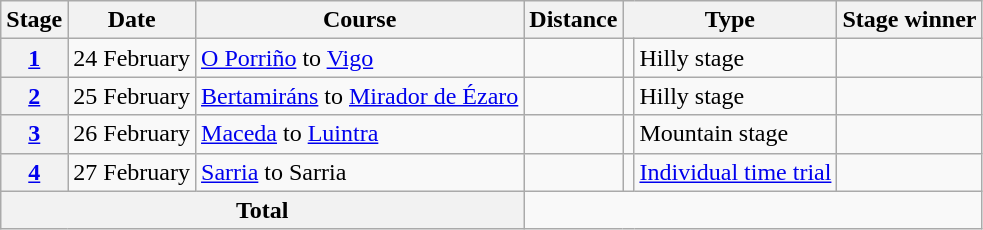<table class="wikitable">
<tr>
<th scope="col">Stage</th>
<th scope="col">Date</th>
<th scope="col">Course</th>
<th scope="col">Distance</th>
<th scope="col" colspan="2">Type</th>
<th scope="col">Stage winner</th>
</tr>
<tr>
<th scope="row"><a href='#'>1</a></th>
<td style="text-align:center;">24 February</td>
<td><a href='#'>O Porriño</a> to <a href='#'>Vigo</a></td>
<td style="text-align:center;"></td>
<td></td>
<td>Hilly stage</td>
<td></td>
</tr>
<tr>
<th scope="row"><a href='#'>2</a></th>
<td style="text-align:center;">25 February</td>
<td><a href='#'>Bertamiráns</a> to <a href='#'>Mirador de Ézaro</a></td>
<td style="text-align:center;"></td>
<td></td>
<td>Hilly stage</td>
<td></td>
</tr>
<tr>
<th scope="row"><a href='#'>3</a></th>
<td style="text-align:center;">26 February</td>
<td><a href='#'>Maceda</a> to <a href='#'>Luintra</a></td>
<td style="text-align:center;"></td>
<td></td>
<td>Mountain stage</td>
<td></td>
</tr>
<tr>
<th scope="row"><a href='#'>4</a></th>
<td style="text-align:center;">27 February</td>
<td><a href='#'>Sarria</a> to Sarria</td>
<td style="text-align:center;"></td>
<td></td>
<td><a href='#'>Individual time trial</a></td>
<td></td>
</tr>
<tr>
<th colspan="3">Total</th>
<td colspan="4" style="text-align:center;"></td>
</tr>
</table>
